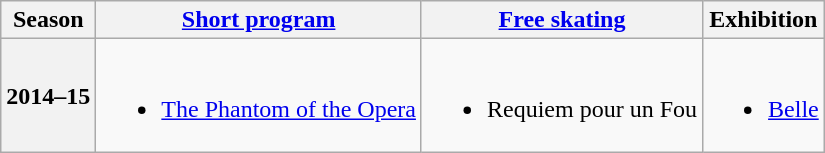<table class=wikitable style=text-align:center>
<tr>
<th>Season</th>
<th><a href='#'>Short program</a></th>
<th><a href='#'>Free skating</a></th>
<th>Exhibition</th>
</tr>
<tr>
<th>2014–15</th>
<td><br><ul><li><a href='#'>The Phantom of the Opera</a> <br></li></ul></td>
<td><br><ul><li>Requiem pour un Fou <br></li></ul></td>
<td><br><ul><li><a href='#'>Belle</a> <br></li></ul></td>
</tr>
</table>
